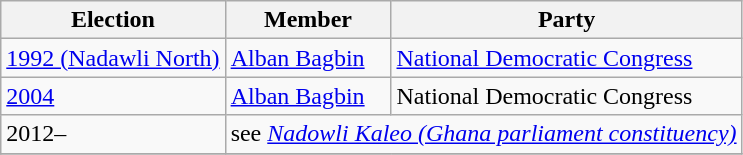<table class="wikitable">
<tr>
<th>Election</th>
<th>Member</th>
<th>Party</th>
</tr>
<tr>
<td><a href='#'>1992 (Nadawli North)</a></td>
<td><a href='#'>Alban Bagbin</a></td>
<td><a href='#'>National Democratic Congress</a></td>
</tr>
<tr>
<td><a href='#'>2004</a></td>
<td><a href='#'>Alban Bagbin</a></td>
<td>National Democratic Congress</td>
</tr>
<tr>
<td>2012–</td>
<td colspan="2">see <em><a href='#'>Nadowli Kaleo (Ghana parliament constituency)</a></em></td>
</tr>
<tr>
</tr>
</table>
